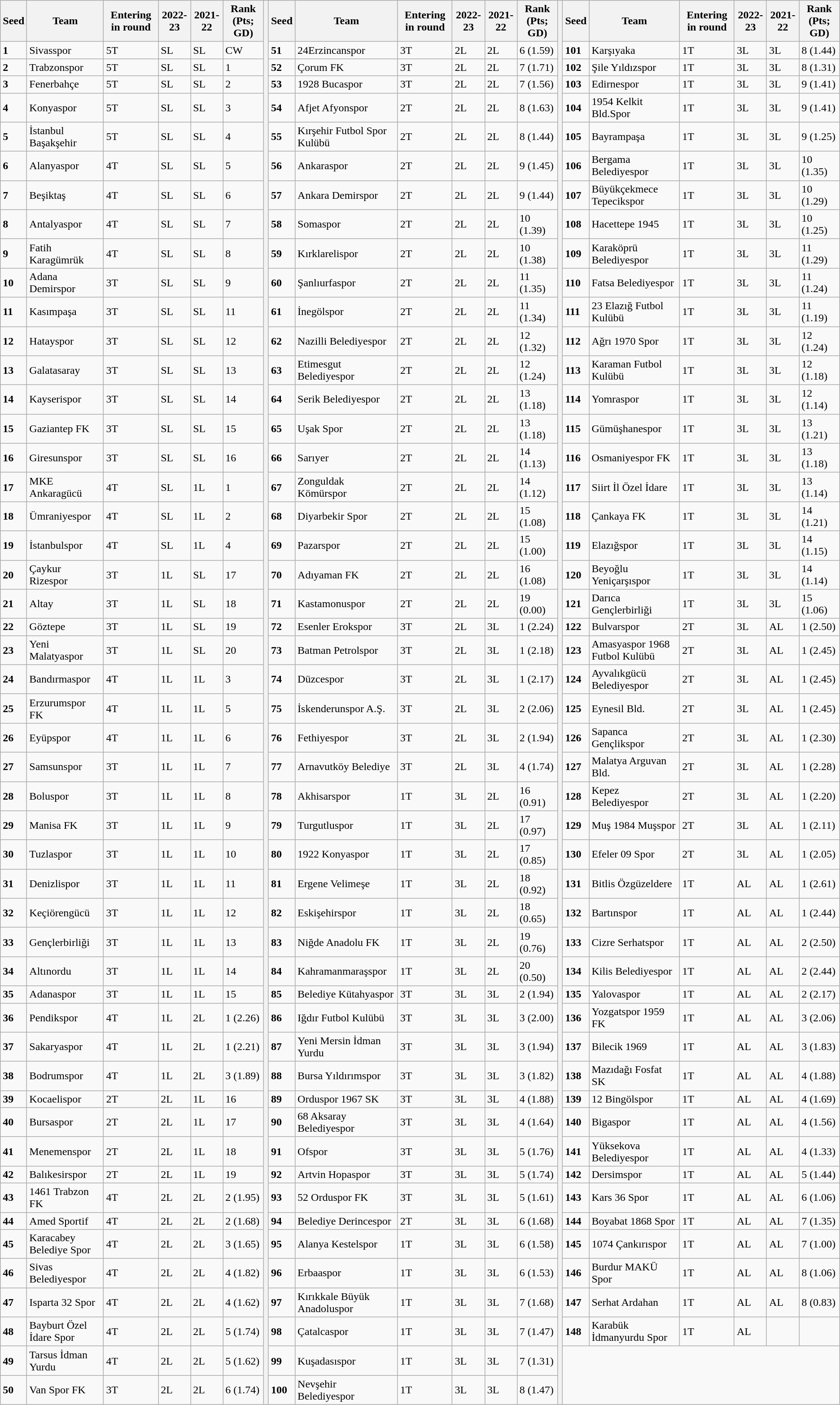<table class="wikitable">
<tr>
<th><strong>Seed</strong></th>
<th><strong>Team</strong></th>
<th><strong>Entering in round</strong></th>
<th><strong>2022-23</strong></th>
<th><strong>2021-22</strong></th>
<th><strong>Rank (Pts; GD)</strong></th>
<th rowspan="51"></th>
<th><strong>Seed</strong></th>
<th><strong>Team</strong></th>
<th><strong>Entering in round</strong></th>
<th><strong>2022-23</strong></th>
<th><strong>2021-22</strong></th>
<th><strong>Rank (Pts; GD)</strong></th>
<th rowspan="51"></th>
<th><strong>Seed</strong></th>
<th><strong>Team</strong></th>
<th><strong>Entering in round</strong></th>
<th><strong>2022-23</strong></th>
<th><strong>2021-22</strong></th>
<th><strong>Rank (Pts; GD)</strong></th>
</tr>
<tr>
<td><strong>1</strong></td>
<td>Sivasspor</td>
<td>5T</td>
<td>SL</td>
<td>SL</td>
<td>CW</td>
<td><strong>51</strong></td>
<td>24Erzincanspor</td>
<td>3T</td>
<td>2L</td>
<td>2L</td>
<td>6 (1.59)</td>
<td><strong>101</strong></td>
<td>Karşıyaka</td>
<td>1T</td>
<td>3L</td>
<td>3L</td>
<td>8 (1.44)</td>
</tr>
<tr>
<td><strong>2</strong></td>
<td>Trabzonspor</td>
<td>5T</td>
<td>SL</td>
<td>SL</td>
<td>1</td>
<td><strong>52</strong></td>
<td>Çorum FK</td>
<td>3T</td>
<td>2L</td>
<td>2L</td>
<td>7 (1.71)</td>
<td><strong>102</strong></td>
<td>Şile Yıldızspor</td>
<td>1T</td>
<td>3L</td>
<td>3L</td>
<td>8 (1.31)</td>
</tr>
<tr>
<td><strong>3</strong></td>
<td>Fenerbahçe</td>
<td>5T</td>
<td>SL</td>
<td>SL</td>
<td>2</td>
<td><strong>53</strong></td>
<td>1928 Bucaspor</td>
<td>3T</td>
<td>2L</td>
<td>2L</td>
<td>7 (1.56)</td>
<td><strong>103</strong></td>
<td>Edirnespor</td>
<td>1T</td>
<td>3L</td>
<td>3L</td>
<td>9 (1.41)</td>
</tr>
<tr>
<td><strong>4</strong></td>
<td>Konyaspor</td>
<td>5T</td>
<td>SL</td>
<td>SL</td>
<td>3</td>
<td><strong>54</strong></td>
<td>Afjet Afyonspor</td>
<td>2T</td>
<td>2L</td>
<td>2L</td>
<td>8 (1.63)</td>
<td><strong>104</strong></td>
<td>1954 Kelkit Bld.Spor</td>
<td>1T</td>
<td>3L</td>
<td>3L</td>
<td>9 (1.41)</td>
</tr>
<tr>
<td><strong>5</strong></td>
<td>İstanbul Başakşehir</td>
<td>5T</td>
<td>SL</td>
<td>SL</td>
<td>4</td>
<td><strong>55</strong></td>
<td>Kırşehir Futbol Spor Kulübü</td>
<td>2T</td>
<td>2L</td>
<td>2L</td>
<td>8 (1.44)</td>
<td><strong>105</strong></td>
<td>Bayrampaşa</td>
<td>1T</td>
<td>3L</td>
<td>3L</td>
<td>9 (1.25)</td>
</tr>
<tr>
<td><strong>6</strong></td>
<td>Alanyaspor</td>
<td>4T</td>
<td>SL</td>
<td>SL</td>
<td>5</td>
<td><strong>56</strong></td>
<td>Ankaraspor</td>
<td>2T</td>
<td>2L</td>
<td>2L</td>
<td>9 (1.45)</td>
<td><strong>106</strong></td>
<td>Bergama Belediyespor</td>
<td>1T</td>
<td>3L</td>
<td>3L</td>
<td>10 (1.35)</td>
</tr>
<tr>
<td><strong>7</strong></td>
<td>Beşiktaş</td>
<td>4T</td>
<td>SL</td>
<td>SL</td>
<td>6</td>
<td><strong>57</strong></td>
<td>Ankara Demirspor</td>
<td>2T</td>
<td>2L</td>
<td>2L</td>
<td>9 (1.44)</td>
<td><strong>107</strong></td>
<td>Büyükçekmece Tepecikspor</td>
<td>1T</td>
<td>3L</td>
<td>3L</td>
<td>10 (1.29)</td>
</tr>
<tr>
<td><strong>8</strong></td>
<td>Antalyaspor</td>
<td>4T</td>
<td>SL</td>
<td>SL</td>
<td>7</td>
<td><strong>58</strong></td>
<td>Somaspor</td>
<td>2T</td>
<td>2L</td>
<td>2L</td>
<td>10 (1.39)</td>
<td><strong>108</strong></td>
<td>Hacettepe 1945</td>
<td>1T</td>
<td>3L</td>
<td>3L</td>
<td>10 (1.25)</td>
</tr>
<tr>
<td><strong>9</strong></td>
<td>Fatih Karagümrük</td>
<td>4T</td>
<td>SL</td>
<td>SL</td>
<td>8</td>
<td><strong>59</strong></td>
<td>Kırklarelispor</td>
<td>2T</td>
<td>2L</td>
<td>2L</td>
<td>10 (1.38)</td>
<td><strong>109</strong></td>
<td>Karaköprü Belediyespor</td>
<td>1T</td>
<td>3L</td>
<td>3L</td>
<td>11 (1.29)</td>
</tr>
<tr>
<td><strong>10</strong></td>
<td>Adana Demirspor</td>
<td>3T</td>
<td>SL</td>
<td>SL</td>
<td>9</td>
<td><strong>60</strong></td>
<td>Şanlıurfaspor</td>
<td>2T</td>
<td>2L</td>
<td>2L</td>
<td>11 (1.35)</td>
<td><strong>110</strong></td>
<td>Fatsa Belediyespor</td>
<td>1T</td>
<td>3L</td>
<td>3L</td>
<td>11 (1.24)</td>
</tr>
<tr>
<td><strong>11</strong></td>
<td>Kasımpaşa</td>
<td>3T</td>
<td>SL</td>
<td>SL</td>
<td>11</td>
<td><strong>61</strong></td>
<td>İnegölspor</td>
<td>2T</td>
<td>2L</td>
<td>2L</td>
<td>11 (1.34)</td>
<td><strong>111</strong></td>
<td>23 Elazığ Futbol Kulübü</td>
<td>1T</td>
<td>3L</td>
<td>3L</td>
<td>11 (1.19)</td>
</tr>
<tr>
<td><strong>12</strong></td>
<td>Hatayspor</td>
<td>3T</td>
<td>SL</td>
<td>SL</td>
<td>12</td>
<td><strong>62</strong></td>
<td>Nazilli Belediyespor</td>
<td>2T</td>
<td>2L</td>
<td>2L</td>
<td>12 (1.32)</td>
<td><strong>112</strong></td>
<td>Ağrı 1970 Spor</td>
<td>1T</td>
<td>3L</td>
<td>3L</td>
<td>12 (1.24)</td>
</tr>
<tr>
<td><strong>13</strong></td>
<td>Galatasaray</td>
<td>3T</td>
<td>SL</td>
<td>SL</td>
<td>13</td>
<td><strong>63</strong></td>
<td>Etimesgut Belediyespor</td>
<td>2T</td>
<td>2L</td>
<td>2L</td>
<td>12 (1.24)</td>
<td><strong>113</strong></td>
<td>Karaman Futbol Kulübü</td>
<td>1T</td>
<td>3L</td>
<td>3L</td>
<td>12 (1.18)</td>
</tr>
<tr>
<td><strong>14</strong></td>
<td>Kayserispor</td>
<td>3T</td>
<td>SL</td>
<td>SL</td>
<td>14</td>
<td><strong>64</strong></td>
<td>Serik Belediyespor</td>
<td>2T</td>
<td>2L</td>
<td>2L</td>
<td>13 (1.18)</td>
<td><strong>114</strong></td>
<td>Yomraspor</td>
<td>1T</td>
<td>3L</td>
<td>3L</td>
<td>12 (1.14)</td>
</tr>
<tr>
<td><strong>15</strong></td>
<td>Gaziantep FK</td>
<td>3T</td>
<td>SL</td>
<td>SL</td>
<td>15</td>
<td><strong>65</strong></td>
<td>Uşak Spor</td>
<td>2T</td>
<td>2L</td>
<td>2L</td>
<td>13 (1.18)</td>
<td><strong>115</strong></td>
<td>Gümüşhanespor</td>
<td>1T</td>
<td>3L</td>
<td>3L</td>
<td>13 (1.21)</td>
</tr>
<tr>
<td><strong>16</strong></td>
<td>Giresunspor</td>
<td>3T</td>
<td>SL</td>
<td>SL</td>
<td>16</td>
<td><strong>66</strong></td>
<td>Sarıyer</td>
<td>2T</td>
<td>2L</td>
<td>2L</td>
<td>14 (1.13)</td>
<td><strong>116</strong></td>
<td>Osmaniyespor FK</td>
<td>1T</td>
<td>3L</td>
<td>3L</td>
<td>13 (1.18)</td>
</tr>
<tr>
<td><strong>17</strong></td>
<td>MKE Ankaragücü</td>
<td>4T</td>
<td>SL</td>
<td>1L</td>
<td>1</td>
<td><strong>67</strong></td>
<td>Zonguldak Kömürspor</td>
<td>2T</td>
<td>2L</td>
<td>2L</td>
<td>14 (1.12)</td>
<td><strong>117</strong></td>
<td>Siirt İl Özel İdare</td>
<td>1T</td>
<td>3L</td>
<td>3L</td>
<td>13 (1.14)</td>
</tr>
<tr>
<td><strong>18</strong></td>
<td>Ümraniyespor</td>
<td>4T</td>
<td>SL</td>
<td>1L</td>
<td>2</td>
<td><strong>68</strong></td>
<td>Diyarbekir Spor</td>
<td>2T</td>
<td>2L</td>
<td>2L</td>
<td>15 (1.08)</td>
<td><strong>118</strong></td>
<td>Çankaya FK</td>
<td>1T</td>
<td>3L</td>
<td>3L</td>
<td>14 (1.21)</td>
</tr>
<tr>
<td><strong>19</strong></td>
<td>İstanbulspor</td>
<td>4T</td>
<td>SL</td>
<td>1L</td>
<td>4</td>
<td><strong>69</strong></td>
<td>Pazarspor</td>
<td>2T</td>
<td>2L</td>
<td>2L</td>
<td>15 (1.00)</td>
<td><strong>119</strong></td>
<td>Elazığspor</td>
<td>1T</td>
<td>3L</td>
<td>3L</td>
<td>14 (1.15)</td>
</tr>
<tr>
<td><strong>20</strong></td>
<td>Çaykur Rizespor</td>
<td>3T</td>
<td>1L</td>
<td>SL</td>
<td>17</td>
<td><strong>70</strong></td>
<td>Adıyaman FK</td>
<td>2T</td>
<td>2L</td>
<td>2L</td>
<td>16 (1.08)</td>
<td><strong>120</strong></td>
<td>Beyoğlu Yeniçarşıspor</td>
<td>1T</td>
<td>3L</td>
<td>3L</td>
<td>14 (1.14)</td>
</tr>
<tr>
<td><strong>21</strong></td>
<td>Altay</td>
<td>3T</td>
<td>1L</td>
<td>SL</td>
<td>18</td>
<td><strong>71</strong></td>
<td>Kastamonuspor</td>
<td>2T</td>
<td>2L</td>
<td>2L</td>
<td>19 (0.00)</td>
<td><strong>121</strong></td>
<td>Darıca Gençlerbirliği</td>
<td>1T</td>
<td>3L</td>
<td>3L</td>
<td>15 (1.06)</td>
</tr>
<tr>
<td><strong>22</strong></td>
<td>Göztepe</td>
<td>3T</td>
<td>1L</td>
<td>SL</td>
<td>19</td>
<td><strong>72</strong></td>
<td>Esenler Erokspor</td>
<td>3T</td>
<td>2L</td>
<td>3L</td>
<td>1 (2.24)</td>
<td><strong>122</strong></td>
<td>Bulvarspor</td>
<td>2T</td>
<td>3L</td>
<td>AL</td>
<td>1 (2.50)</td>
</tr>
<tr>
<td><strong>23</strong></td>
<td>Yeni Malatyaspor</td>
<td>3T</td>
<td>1L</td>
<td>SL</td>
<td>20</td>
<td><strong>73</strong></td>
<td>Batman Petrolspor</td>
<td>3T</td>
<td>2L</td>
<td>3L</td>
<td>1 (2.18)</td>
<td><strong>123</strong></td>
<td>Amasyaspor 1968 Futbol Kulübü</td>
<td>2T</td>
<td>3L</td>
<td>AL</td>
<td>1 (2.45)</td>
</tr>
<tr>
<td><strong>24</strong></td>
<td>Bandırmaspor</td>
<td>4T</td>
<td>1L</td>
<td>1L</td>
<td>3</td>
<td><strong>74</strong></td>
<td>Düzcespor</td>
<td>3T</td>
<td>2L</td>
<td>3L</td>
<td>1 (2.17)</td>
<td><strong>124</strong></td>
<td>Ayvalıkgücü Belediyespor</td>
<td>2T</td>
<td>3L</td>
<td>AL</td>
<td>1 (2.45)</td>
</tr>
<tr>
<td><strong>25</strong></td>
<td>Erzurumspor FK</td>
<td>4T</td>
<td>1L</td>
<td>1L</td>
<td>5</td>
<td><strong>75</strong></td>
<td>İskenderunspor A.Ş.</td>
<td>3T</td>
<td>2L</td>
<td>3L</td>
<td>2 (2.06)</td>
<td><strong>125</strong></td>
<td>Eynesil Bld.</td>
<td>2T</td>
<td>3L</td>
<td>AL</td>
<td>1 (2.45)</td>
</tr>
<tr>
<td><strong>26</strong></td>
<td>Eyüpspor</td>
<td>4T</td>
<td>1L</td>
<td>1L</td>
<td>6</td>
<td><strong>76</strong></td>
<td>Fethiyespor</td>
<td>3T</td>
<td>2L</td>
<td>3L</td>
<td>2 (1.94)</td>
<td><strong>126</strong></td>
<td>Sapanca Gençlikspor</td>
<td>2T</td>
<td>3L</td>
<td>AL</td>
<td>1 (2.30)</td>
</tr>
<tr>
<td><strong>27</strong></td>
<td>Samsunspor</td>
<td>3T</td>
<td>1L</td>
<td>1L</td>
<td>7</td>
<td><strong>77</strong></td>
<td>Arnavutköy Belediye</td>
<td>3T</td>
<td>2L</td>
<td>3L</td>
<td>4 (1.74)</td>
<td><strong>127</strong></td>
<td>Malatya Arguvan Bld.</td>
<td>2T</td>
<td>3L</td>
<td>AL</td>
<td>1 (2.28)</td>
</tr>
<tr>
<td><strong>28</strong></td>
<td>Boluspor</td>
<td>3T</td>
<td>1L</td>
<td>1L</td>
<td>8</td>
<td><strong>78</strong></td>
<td>Akhisarspor</td>
<td>1T</td>
<td>3L</td>
<td>2L</td>
<td>16 (0.91)</td>
<td><strong>128</strong></td>
<td>Kepez Belediyespor</td>
<td>2T</td>
<td>3L</td>
<td>AL</td>
<td>1 (2.20)</td>
</tr>
<tr>
<td><strong>29</strong></td>
<td>Manisa FK</td>
<td>3T</td>
<td>1L</td>
<td>1L</td>
<td>9</td>
<td><strong>79</strong></td>
<td>Turgutluspor</td>
<td>1T</td>
<td>3L</td>
<td>2L</td>
<td>17 (0.97)</td>
<td><strong>129</strong></td>
<td>Muş 1984 Muşspor</td>
<td>2T</td>
<td>3L</td>
<td>AL</td>
<td>1 (2.11)</td>
</tr>
<tr>
<td><strong>30</strong></td>
<td>Tuzlaspor</td>
<td>3T</td>
<td>1L</td>
<td>1L</td>
<td>10</td>
<td><strong>80</strong></td>
<td>1922 Konyaspor</td>
<td>1T</td>
<td>3L</td>
<td>2L</td>
<td>17 (0.85)</td>
<td><strong>130</strong></td>
<td>Efeler 09 Spor</td>
<td>2T</td>
<td>3L</td>
<td>AL</td>
<td>1 (2.05)</td>
</tr>
<tr>
<td><strong>31</strong></td>
<td>Denizlispor</td>
<td>3T</td>
<td>1L</td>
<td>1L</td>
<td>11</td>
<td><strong>81</strong></td>
<td>Ergene Velimeşe</td>
<td>1T</td>
<td>3L</td>
<td>2L</td>
<td>18 (0.92)</td>
<td><strong>131</strong></td>
<td>Bitlis Özgüzeldere</td>
<td>1T</td>
<td>AL</td>
<td>AL</td>
<td>1 (2.61)</td>
</tr>
<tr>
<td><strong>32</strong></td>
<td>Keçiörengücü</td>
<td>3T</td>
<td>1L</td>
<td>1L</td>
<td>12</td>
<td><strong>82</strong></td>
<td>Eskişehirspor</td>
<td>1T</td>
<td>3L</td>
<td>2L</td>
<td>18 (0.65)</td>
<td><strong>132</strong></td>
<td>Bartınspor</td>
<td>1T</td>
<td>AL</td>
<td>AL</td>
<td>1 (2.44)</td>
</tr>
<tr>
<td><strong>33</strong></td>
<td>Gençlerbirliği</td>
<td>3T</td>
<td>1L</td>
<td>1L</td>
<td>13</td>
<td><strong>83</strong></td>
<td>Niğde Anadolu FK</td>
<td>1T</td>
<td>3L</td>
<td>2L</td>
<td>19 (0.76)</td>
<td><strong>133</strong></td>
<td>Cizre Serhatspor</td>
<td>1T</td>
<td>AL</td>
<td>AL</td>
<td>2 (2.50)</td>
</tr>
<tr>
<td><strong>34</strong></td>
<td>Altınordu</td>
<td>3T</td>
<td>1L</td>
<td>1L</td>
<td>14</td>
<td><strong>84</strong></td>
<td>Kahramanmaraşspor</td>
<td>1T</td>
<td>3L</td>
<td>2L</td>
<td>20 (0.50)</td>
<td><strong>134</strong></td>
<td>Kilis Belediyespor</td>
<td>1T</td>
<td>AL</td>
<td>AL</td>
<td>2 (2.44)</td>
</tr>
<tr>
<td><strong>35</strong></td>
<td>Adanaspor</td>
<td>3T</td>
<td>1L</td>
<td>1L</td>
<td>15</td>
<td><strong>85</strong></td>
<td>Belediye Kütahyaspor</td>
<td>3T</td>
<td>3L</td>
<td>3L</td>
<td>2 (1.94)</td>
<td><strong>135</strong></td>
<td>Yalovaspor</td>
<td>1T</td>
<td>AL</td>
<td>AL</td>
<td>2 (2.17)</td>
</tr>
<tr>
<td><strong>36</strong></td>
<td>Pendikspor</td>
<td>4T</td>
<td>1L</td>
<td>2L</td>
<td>1 (2.26)</td>
<td><strong>86</strong></td>
<td>Iğdır Futbol Kulübü</td>
<td>3T</td>
<td>3L</td>
<td>3L</td>
<td>3 (2.00)</td>
<td><strong>136</strong></td>
<td>Yozgatspor 1959 FK</td>
<td>1T</td>
<td>AL</td>
<td>AL</td>
<td>3 (2.06)</td>
</tr>
<tr>
<td><strong>37</strong></td>
<td>Sakaryaspor</td>
<td>4T</td>
<td>1L</td>
<td>2L</td>
<td>1 (2.21)</td>
<td><strong>87</strong></td>
<td>Yeni Mersin İdman Yurdu</td>
<td>3T</td>
<td>3L</td>
<td>3L</td>
<td>3 (1.94)</td>
<td><strong>137</strong></td>
<td>Bilecik 1969</td>
<td>1T</td>
<td>AL</td>
<td>AL</td>
<td>3 (1.83)</td>
</tr>
<tr>
<td><strong>38</strong></td>
<td>Bodrumspor</td>
<td>4T</td>
<td>1L</td>
<td>2L</td>
<td>3 (1.89)</td>
<td><strong>88</strong></td>
<td>Bursa Yıldırımspor</td>
<td>3T</td>
<td>3L</td>
<td>3L</td>
<td>3 (1.82)</td>
<td><strong>138</strong></td>
<td>Mazıdağı Fosfat SK</td>
<td>1T</td>
<td>AL</td>
<td>AL</td>
<td>4 (1.88)</td>
</tr>
<tr>
<td><strong>39</strong></td>
<td>Kocaelispor</td>
<td>2T</td>
<td>2L</td>
<td>1L</td>
<td>16</td>
<td><strong>89</strong></td>
<td>Orduspor 1967 SK</td>
<td>3T</td>
<td>3L</td>
<td>3L</td>
<td>4 (1.88)</td>
<td><strong>139</strong></td>
<td>12 Bingölspor</td>
<td>1T</td>
<td>AL</td>
<td>AL</td>
<td>4 (1.69)</td>
</tr>
<tr>
<td><strong>40</strong></td>
<td>Bursaspor</td>
<td>2T</td>
<td>2L</td>
<td>1L</td>
<td>17</td>
<td><strong>90</strong></td>
<td>68 Aksaray Belediyespor</td>
<td>3T</td>
<td>3L</td>
<td>3L</td>
<td>4 (1.64)</td>
<td><strong>140</strong></td>
<td>Bigaspor</td>
<td>1T</td>
<td>AL</td>
<td>AL</td>
<td>4 (1.56)</td>
</tr>
<tr>
<td><strong>41</strong></td>
<td>Menemenspor</td>
<td>2T</td>
<td>2L</td>
<td>1L</td>
<td>18</td>
<td><strong>91</strong></td>
<td>Ofspor</td>
<td>3T</td>
<td>3L</td>
<td>3L</td>
<td>5 (1.76)</td>
<td><strong>141</strong></td>
<td>Yüksekova Belediyespor</td>
<td>1T</td>
<td>AL</td>
<td>AL</td>
<td>4 (1.33)</td>
</tr>
<tr>
<td><strong>42</strong></td>
<td>Balıkesirspor</td>
<td>2T</td>
<td>2L</td>
<td>1L</td>
<td>19</td>
<td><strong>92</strong></td>
<td>Artvin Hopaspor</td>
<td>3T</td>
<td>3L</td>
<td>3L</td>
<td>5 (1.74)</td>
<td><strong>142</strong></td>
<td>Dersimspor</td>
<td>1T</td>
<td>AL</td>
<td>AL</td>
<td>5 (1.44)</td>
</tr>
<tr>
<td><strong>43</strong></td>
<td>1461 Trabzon FK</td>
<td>4T</td>
<td>2L</td>
<td>2L</td>
<td>2 (1.95)</td>
<td><strong>93</strong></td>
<td>52 Orduspor FK</td>
<td>3T</td>
<td>3L</td>
<td>3L</td>
<td>5 (1.61)</td>
<td><strong>143</strong></td>
<td>Kars 36 Spor</td>
<td>1T</td>
<td>AL</td>
<td>AL</td>
<td>6 (1.06)</td>
</tr>
<tr>
<td><strong>44</strong></td>
<td>Amed Sportif</td>
<td>4T</td>
<td>2L</td>
<td>2L</td>
<td>2 (1.68)</td>
<td><strong>94</strong></td>
<td>Belediye Derincespor</td>
<td>2T</td>
<td>3L</td>
<td>3L</td>
<td>6 (1.68)</td>
<td><strong>144</strong></td>
<td>Boyabat 1868 Spor</td>
<td>1T</td>
<td>AL</td>
<td>AL</td>
<td>7 (1.35)</td>
</tr>
<tr>
<td><strong>45</strong></td>
<td>Karacabey Belediye Spor</td>
<td>4T</td>
<td>2L</td>
<td>2L</td>
<td>3 (1.65)</td>
<td><strong>95</strong></td>
<td>Alanya Kestelspor</td>
<td>1T</td>
<td>3L</td>
<td>3L</td>
<td>6 (1.58)</td>
<td><strong>145</strong></td>
<td>1074 Çankırıspor</td>
<td>1T</td>
<td>AL</td>
<td>AL</td>
<td>7 (1.00)</td>
</tr>
<tr>
<td><strong>46</strong></td>
<td>Sivas Belediyespor</td>
<td>4T</td>
<td>2L</td>
<td>2L</td>
<td>4 (1.82)</td>
<td><strong>96</strong></td>
<td>Erbaaspor</td>
<td>1T</td>
<td>3L</td>
<td>3L</td>
<td>6 (1.53)</td>
<td><strong>146</strong></td>
<td>Burdur MAKÜ Spor</td>
<td>1T</td>
<td>AL</td>
<td>AL</td>
<td>8 (1.06)</td>
</tr>
<tr>
<td><strong>47</strong></td>
<td>Isparta 32 Spor</td>
<td>4T</td>
<td>2L</td>
<td>2L</td>
<td>4 (1.62)</td>
<td><strong>97</strong></td>
<td>Kırıkkale Büyük Anadoluspor</td>
<td>1T</td>
<td>3L</td>
<td>3L</td>
<td>7 (1.68)</td>
<td><strong>147</strong></td>
<td>Serhat Ardahan</td>
<td>1T</td>
<td>AL</td>
<td>AL</td>
<td>8 (0.83)</td>
</tr>
<tr>
<td><strong>48</strong></td>
<td>Bayburt Özel İdare Spor</td>
<td>4T</td>
<td>2L</td>
<td>2L</td>
<td>5 (1.74)</td>
<td><strong>98</strong></td>
<td>Çatalcaspor</td>
<td>1T</td>
<td>3L</td>
<td>3L</td>
<td>7 (1.47)</td>
<td><strong>148</strong></td>
<td>Karabük İdmanyurdu Spor</td>
<td>1T</td>
<td>AL</td>
<td></td>
<td></td>
</tr>
<tr>
<td><strong>49</strong></td>
<td>Tarsus İdman Yurdu</td>
<td>4T</td>
<td>2L</td>
<td>2L</td>
<td>5 (1.62)</td>
<td><strong>99</strong></td>
<td>Kuşadasıspor</td>
<td>1T</td>
<td>3L</td>
<td>3L</td>
<td>7 (1.31)</td>
</tr>
<tr>
<td><strong>50</strong></td>
<td>Van Spor FK</td>
<td>3T</td>
<td>2L</td>
<td>2L</td>
<td>6 (1.74)</td>
<td><strong>100</strong></td>
<td>Nevşehir Belediyespor</td>
<td>1T</td>
<td>3L</td>
<td>3L</td>
<td>8 (1.47)</td>
</tr>
</table>
